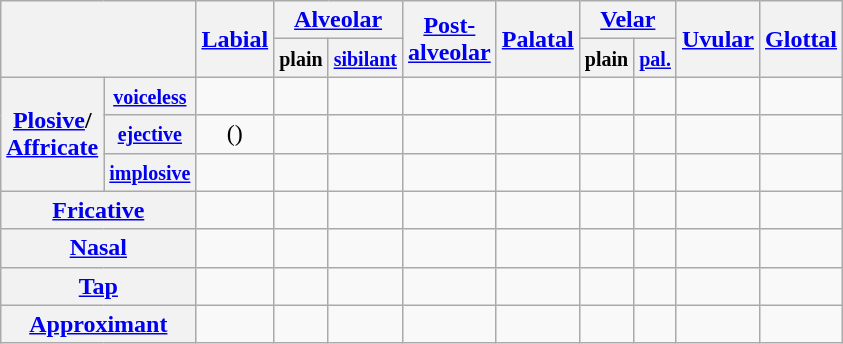<table class="wikitable" style="text-align:center">
<tr>
<th colspan="2" rowspan="2"></th>
<th rowspan="2"><a href='#'>Labial</a></th>
<th colspan="2"><a href='#'>Alveolar</a></th>
<th rowspan="2"><a href='#'>Post-<br>alveolar</a></th>
<th rowspan="2"><a href='#'>Palatal</a></th>
<th colspan="2"><a href='#'>Velar</a></th>
<th rowspan="2"><a href='#'>Uvular</a></th>
<th rowspan="2"><a href='#'>Glottal</a></th>
</tr>
<tr>
<th><small>plain</small></th>
<th><small><a href='#'>sibilant</a></small></th>
<th><small>plain</small></th>
<th><small><a href='#'>pal.</a></small></th>
</tr>
<tr>
<th rowspan="3"><a href='#'>Plosive</a>/<br><a href='#'>Affricate</a></th>
<th><a href='#'><small>voiceless</small></a></th>
<td></td>
<td></td>
<td></td>
<td></td>
<td></td>
<td></td>
<td></td>
<td></td>
<td></td>
</tr>
<tr>
<th><small><a href='#'>ejective</a></small></th>
<td>()</td>
<td></td>
<td></td>
<td></td>
<td></td>
<td></td>
<td></td>
<td></td>
<td></td>
</tr>
<tr>
<th><small><a href='#'>implosive</a></small></th>
<td></td>
<td></td>
<td></td>
<td></td>
<td></td>
<td></td>
<td></td>
<td></td>
<td></td>
</tr>
<tr>
<th colspan="2"><a href='#'>Fricative</a></th>
<td></td>
<td></td>
<td></td>
<td></td>
<td></td>
<td></td>
<td></td>
<td></td>
<td></td>
</tr>
<tr>
<th colspan="2"><a href='#'>Nasal</a></th>
<td></td>
<td></td>
<td></td>
<td></td>
<td></td>
<td></td>
<td></td>
<td></td>
<td></td>
</tr>
<tr>
<th colspan="2"><a href='#'>Tap</a></th>
<td></td>
<td></td>
<td></td>
<td></td>
<td></td>
<td></td>
<td></td>
<td></td>
<td></td>
</tr>
<tr>
<th colspan="2"><a href='#'>Approximant</a></th>
<td></td>
<td></td>
<td></td>
<td></td>
<td></td>
<td></td>
<td></td>
<td></td>
<td></td>
</tr>
</table>
